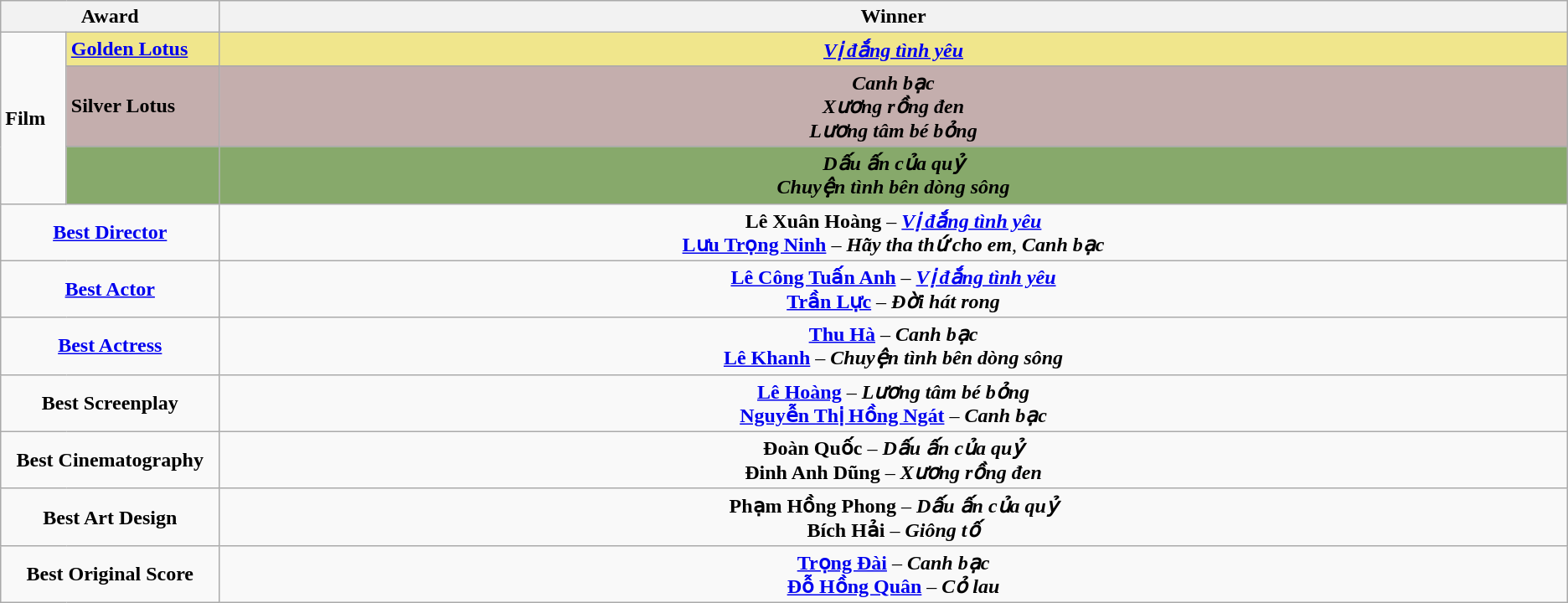<table class=wikitable>
<tr>
<th width="12%" colspan="2">Award</th>
<th width="76%">Winner</th>
</tr>
<tr>
<td rowspan="3"><strong>Film</strong></td>
<td style="background:#F0E68C"><strong><a href='#'>Golden Lotus</a></strong></td>
<td style="background:#F0E68C" align=center><strong><em><a href='#'>Vị đắng tình yêu</a></em></strong></td>
</tr>
<tr>
<td style="background:#C4AEAD"><strong>Silver Lotus</strong></td>
<td style="background:#C4AEAD" align=center><strong><em>Canh bạc</em></strong><br><strong><em>Xương rồng đen</em></strong><br><strong><em>Lương tâm bé bỏng</em></strong></td>
</tr>
<tr>
<td style="background:#87A96B"><strong></strong></td>
<td style="background:#87A96B" align=center><strong><em>Dấu ấn của quỷ</em></strong><br><strong><em>Chuyện tình bên dòng sông</em></strong></td>
</tr>
<tr>
<td colspan="2" align=center><strong><a href='#'>Best Director</a></strong></td>
<td align=center><strong>Lê Xuân Hoàng</strong> – <strong><em><a href='#'>Vị đắng tình yêu</a></em></strong><br><strong><a href='#'>Lưu Trọng Ninh</a></strong> – <strong><em>Hãy tha thứ cho em</em></strong>, <strong><em>Canh bạc</em></strong></td>
</tr>
<tr>
<td colspan="2" align=center><strong><a href='#'>Best Actor</a></strong></td>
<td align=center><strong><a href='#'>Lê Công Tuấn Anh</a></strong> – <strong><em><a href='#'>Vị đắng tình yêu</a></em></strong><br><strong><a href='#'>Trần Lực</a></strong> – <strong><em>Đời hát rong</em></strong></td>
</tr>
<tr>
<td colspan="2" align=center><strong><a href='#'>Best Actress</a></strong></td>
<td align=center><strong><a href='#'>Thu Hà</a></strong> – <strong><em>Canh bạc</em></strong><br><strong><a href='#'>Lê Khanh</a></strong> – <strong><em>Chuyện tình bên dòng sông</em></strong></td>
</tr>
<tr>
<td colspan="2" align=center><strong>Best Screenplay</strong></td>
<td align=center><strong><a href='#'>Lê Hoàng</a></strong> – <strong><em>Lương tâm bé bỏng</em></strong><br><strong><a href='#'>Nguyễn Thị Hồng Ngát</a></strong> – <strong><em>Canh bạc</em></strong></td>
</tr>
<tr>
<td colspan="2" align=center><strong>Best Cinematography</strong></td>
<td align=center><strong>Đoàn Quốc</strong> – <strong><em>Dấu ấn của quỷ</em></strong><br><strong>Đinh Anh Dũng</strong> – <strong><em>Xương rồng đen</em></strong></td>
</tr>
<tr>
<td colspan="2" align=center><strong>Best Art Design</strong></td>
<td align=center><strong>Phạm Hồng Phong</strong> – <strong><em>Dấu ấn của quỷ</em></strong><br><strong>Bích Hải</strong> – <strong><em>Giông tố</em></strong></td>
</tr>
<tr>
<td colspan="2" align=center><strong>Best Original Score</strong></td>
<td align=center><strong><a href='#'>Trọng Đài</a></strong> – <strong><em>Canh bạc</em></strong><br><strong><a href='#'>Đỗ Hồng Quân</a></strong> – <strong><em>Cỏ lau</em></strong></td>
</tr>
</table>
